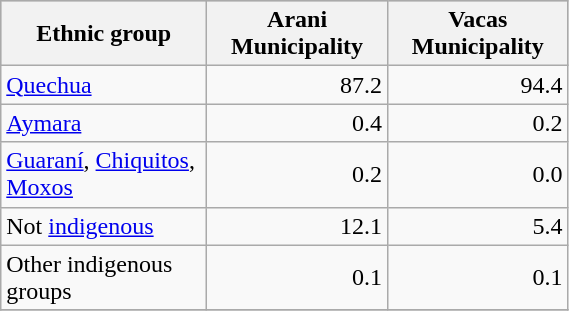<table class="wikitable" border="1" style="width:30%;" border="1">
<tr bgcolor=silver>
<th><strong>Ethnic group</strong></th>
<th><strong>Arani Municipality</strong></th>
<th><strong>Vacas Municipality</strong></th>
</tr>
<tr>
<td><a href='#'>Quechua</a></td>
<td align="right">87.2</td>
<td align="right">94.4</td>
</tr>
<tr>
<td><a href='#'>Aymara</a></td>
<td align="right">0.4</td>
<td align="right">0.2</td>
</tr>
<tr>
<td><a href='#'>Guaraní</a>, <a href='#'>Chiquitos</a>, <a href='#'>Moxos</a></td>
<td align="right">0.2</td>
<td align="right">0.0</td>
</tr>
<tr>
<td>Not <a href='#'>indigenous</a></td>
<td align="right">12.1</td>
<td align="right">5.4</td>
</tr>
<tr>
<td>Other indigenous groups</td>
<td align="right">0.1</td>
<td align="right">0.1</td>
</tr>
<tr>
</tr>
</table>
